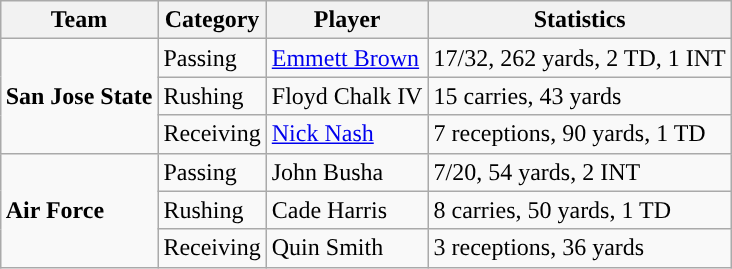<table class="wikitable" style="float: right;">
<tr>
<th>Team</th>
<th>Category</th>
<th>Player</th>
<th>Statistics</th>
</tr>
<tr>
<td rowspan=3><strong>San Jose State</strong></td>
<td>Passing</td>
<td><a href='#'>Emmett Brown</a></td>
<td>17/32, 262 yards, 2 TD, 1 INT</td>
</tr>
<tr>
<td>Rushing</td>
<td>Floyd Chalk IV</td>
<td>15 carries, 43 yards</td>
</tr>
<tr>
<td>Receiving</td>
<td><a href='#'>Nick Nash</a></td>
<td>7 receptions, 90 yards, 1 TD</td>
</tr>
<tr>
<td rowspan=3><strong>Air Force</strong></td>
<td>Passing</td>
<td>John Busha</td>
<td>7/20, 54 yards, 2 INT</td>
</tr>
<tr>
<td>Rushing</td>
<td>Cade Harris</td>
<td>8 carries, 50 yards, 1 TD</td>
</tr>
<tr>
<td>Receiving</td>
<td>Quin Smith</td>
<td>3 receptions, 36 yards</td>
</tr>
</table>
